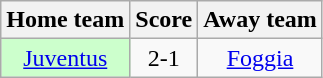<table class="wikitable" style="text-align:center;">
<tr>
<th>Home team</th>
<th>Score</th>
<th>Away team</th>
</tr>
<tr>
<td bgcolor="ccffcc"><a href='#'>Juventus</a></td>
<td>2-1</td>
<td><a href='#'>Foggia</a></td>
</tr>
</table>
